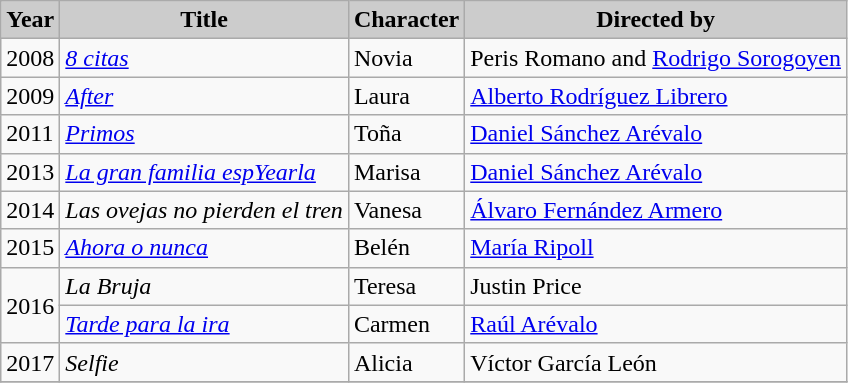<table class="wikitable">
<tr>
<th style="background: #CCCCCC;">Year</th>
<th style="background: #CCCCCC;">Title</th>
<th style="background: #CCCCCC;">Character</th>
<th style="background: #CCCCCC;">Directed by</th>
</tr>
<tr>
<td>2008</td>
<td><em><a href='#'>8 citas</a></em></td>
<td>Novia</td>
<td>Peris Romano and <a href='#'>Rodrigo Sorogoyen</a></td>
</tr>
<tr>
<td>2009</td>
<td><em><a href='#'>After</a></em></td>
<td>Laura</td>
<td><a href='#'>Alberto Rodríguez Librero</a></td>
</tr>
<tr>
<td>2011</td>
<td><em><a href='#'>Primos</a></em></td>
<td>Toña</td>
<td><a href='#'>Daniel Sánchez Arévalo</a></td>
</tr>
<tr>
<td>2013</td>
<td><em><a href='#'>La gran familia espYearla</a></em></td>
<td>Marisa</td>
<td><a href='#'>Daniel Sánchez Arévalo</a></td>
</tr>
<tr>
<td>2014</td>
<td><em>Las ovejas no pierden el tren</em></td>
<td>Vanesa</td>
<td><a href='#'>Álvaro Fernández Armero</a></td>
</tr>
<tr>
<td>2015</td>
<td><em><a href='#'>Ahora o nunca</a></em></td>
<td>Belén</td>
<td><a href='#'>María Ripoll</a></td>
</tr>
<tr>
<td rowspan="2">2016</td>
<td><em>La Bruja</em></td>
<td>Teresa</td>
<td>Justin Price</td>
</tr>
<tr>
<td><em><a href='#'>Tarde para la ira</a></em></td>
<td>Carmen</td>
<td><a href='#'>Raúl Arévalo</a></td>
</tr>
<tr>
<td>2017</td>
<td><em>Selfie</em></td>
<td>Alicia</td>
<td>Víctor García León</td>
</tr>
<tr>
</tr>
</table>
